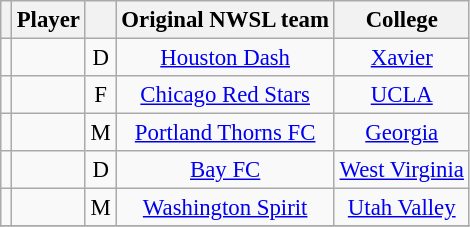<table class="wikitable sortable" style="font-size: 95%;text-align: center;">
<tr>
<th scope="col"></th>
<th scope="col">Player</th>
<th scope="col"></th>
<th scope="col">Original NWSL team</th>
<th scope="col">College</th>
</tr>
<tr>
<td></td>
<td></td>
<td>D</td>
<td><a href='#'>Houston Dash</a></td>
<td><a href='#'>Xavier</a></td>
</tr>
<tr>
<td></td>
<td></td>
<td>F</td>
<td><a href='#'>Chicago Red Stars</a></td>
<td><a href='#'>UCLA</a></td>
</tr>
<tr>
<td></td>
<td></td>
<td>M</td>
<td><a href='#'>Portland Thorns FC</a></td>
<td><a href='#'>Georgia</a></td>
</tr>
<tr>
<td></td>
<td></td>
<td>D</td>
<td><a href='#'>Bay FC</a></td>
<td><a href='#'>West Virginia</a></td>
</tr>
<tr>
<td></td>
<td></td>
<td>M</td>
<td><a href='#'>Washington Spirit</a></td>
<td><a href='#'>Utah Valley</a></td>
</tr>
<tr>
</tr>
</table>
